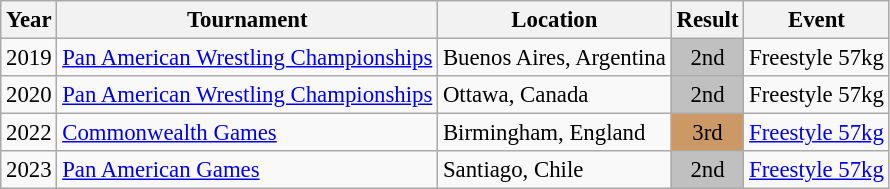<table class="wikitable" style="font-size:95%;">
<tr>
<th>Year</th>
<th>Tournament</th>
<th>Location</th>
<th>Result</th>
<th>Event</th>
</tr>
<tr>
<td>2019</td>
<td><a href='#'>Pan American Wrestling Championships</a></td>
<td>Buenos Aires, Argentina</td>
<td align="center" bgcolor="silver">2nd</td>
<td>Freestyle 57kg</td>
</tr>
<tr>
<td>2020</td>
<td><a href='#'>Pan American Wrestling Championships</a></td>
<td>Ottawa, Canada</td>
<td align="center" bgcolor="silver">2nd</td>
<td>Freestyle 57kg</td>
</tr>
<tr>
<td>2022</td>
<td><a href='#'>Commonwealth Games</a></td>
<td>Birmingham, England</td>
<td align="center" bgcolor="cc9966">3rd</td>
<td><a href='#'>Freestyle 57kg</a></td>
</tr>
<tr>
<td>2023</td>
<td><a href='#'>Pan American Games</a></td>
<td>Santiago, Chile</td>
<td align="center" bgcolor="silver">2nd</td>
<td><a href='#'>Freestyle 57kg</a></td>
</tr>
</table>
